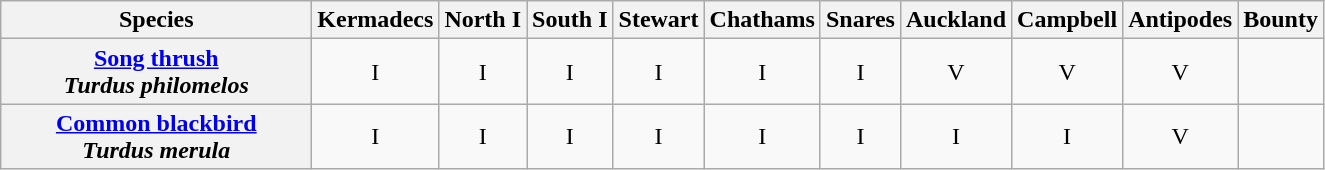<table class="wikitable" style="text-align:center">
<tr>
<th width="200">Species</th>
<th>Kermadecs</th>
<th>North I</th>
<th>South I</th>
<th>Stewart</th>
<th>Chathams</th>
<th>Snares</th>
<th>Auckland</th>
<th>Campbell</th>
<th>Antipodes</th>
<th>Bounty</th>
</tr>
<tr>
<th><a href='#'>Song thrush</a><br><em>Turdus philomelos</em></th>
<td>I</td>
<td>I</td>
<td>I</td>
<td>I</td>
<td>I</td>
<td>I</td>
<td>V</td>
<td>V</td>
<td>V</td>
<td></td>
</tr>
<tr>
<th><a href='#'>Common blackbird</a><br><em>Turdus merula</em></th>
<td>I</td>
<td>I</td>
<td>I</td>
<td>I</td>
<td>I</td>
<td>I</td>
<td>I</td>
<td>I</td>
<td>V</td>
<td></td>
</tr>
</table>
